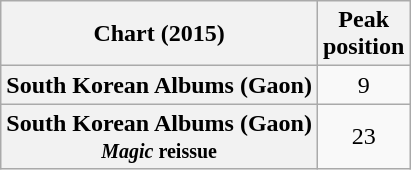<table class="wikitable plainrowheaders" style="text-align:center">
<tr>
<th scope="col">Chart (2015)</th>
<th scope="col">Peak<br>position</th>
</tr>
<tr>
<th scope="row">South Korean Albums (Gaon)</th>
<td>9</td>
</tr>
<tr>
<th scope="row">South Korean Albums (Gaon)<br><small><em>Magic</em> reissue</small></th>
<td>23</td>
</tr>
</table>
